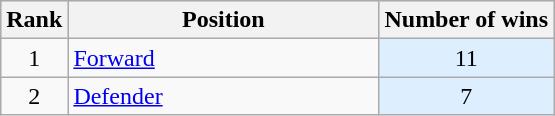<table class="wikitable sortable" style="text-align:center">
<tr style="background-color:#CEDAF2;">
<th>Rank</th>
<th style="width:200px;">Position</th>
<th>Number of wins</th>
</tr>
<tr>
<td>1</td>
<td style="text-align:left;"><a href='#'>Forward</a></td>
<td style="background-color:#DDEEFF;">11</td>
</tr>
<tr>
<td>2</td>
<td style="text-align:left;"><a href='#'>Defender</a></td>
<td style="background-color:#DDEEFF;">7</td>
</tr>
</table>
